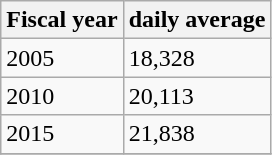<table class="wikitable">
<tr>
<th>Fiscal year</th>
<th>daily average</th>
</tr>
<tr>
<td>2005</td>
<td>18,328</td>
</tr>
<tr>
<td>2010</td>
<td>20,113</td>
</tr>
<tr>
<td>2015</td>
<td>21,838</td>
</tr>
<tr>
</tr>
</table>
